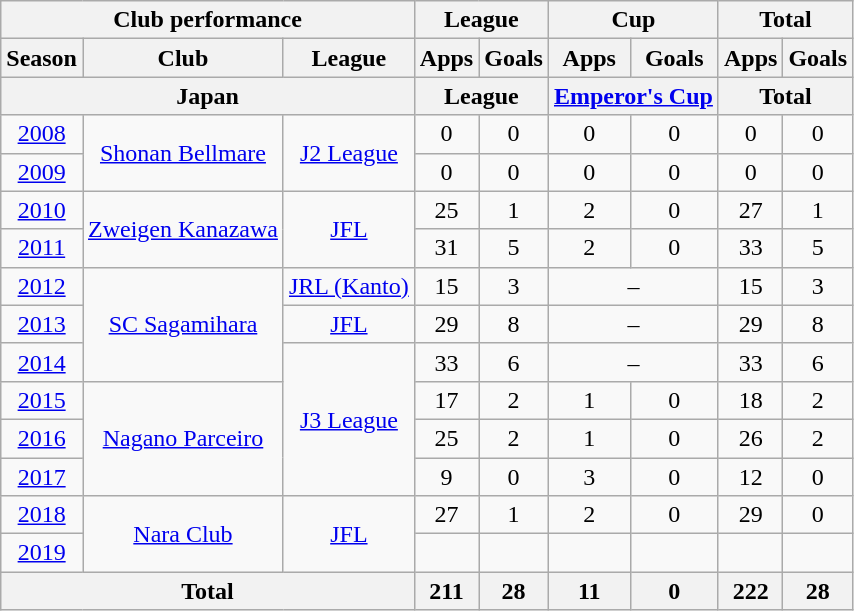<table class="wikitable" style="text-align:center;">
<tr>
<th colspan=3>Club performance</th>
<th colspan=2>League</th>
<th colspan=2>Cup</th>
<th colspan=2>Total</th>
</tr>
<tr>
<th>Season</th>
<th>Club</th>
<th>League</th>
<th>Apps</th>
<th>Goals</th>
<th>Apps</th>
<th>Goals</th>
<th>Apps</th>
<th>Goals</th>
</tr>
<tr>
<th colspan=3>Japan</th>
<th colspan=2>League</th>
<th colspan=2><a href='#'>Emperor's Cup</a></th>
<th colspan=2>Total</th>
</tr>
<tr>
<td><a href='#'>2008</a></td>
<td rowspan="2"><a href='#'>Shonan Bellmare</a></td>
<td rowspan="2"><a href='#'>J2 League</a></td>
<td>0</td>
<td>0</td>
<td>0</td>
<td>0</td>
<td>0</td>
<td>0</td>
</tr>
<tr>
<td><a href='#'>2009</a></td>
<td>0</td>
<td>0</td>
<td>0</td>
<td>0</td>
<td>0</td>
<td>0</td>
</tr>
<tr>
<td><a href='#'>2010</a></td>
<td rowspan="2"><a href='#'>Zweigen Kanazawa</a></td>
<td rowspan="2"><a href='#'>JFL</a></td>
<td>25</td>
<td>1</td>
<td>2</td>
<td>0</td>
<td>27</td>
<td>1</td>
</tr>
<tr>
<td><a href='#'>2011</a></td>
<td>31</td>
<td>5</td>
<td>2</td>
<td>0</td>
<td>33</td>
<td>5</td>
</tr>
<tr>
<td><a href='#'>2012</a></td>
<td rowspan="3"><a href='#'>SC Sagamihara</a></td>
<td><a href='#'>JRL (Kanto)</a></td>
<td>15</td>
<td>3</td>
<td colspan="2">–</td>
<td>15</td>
<td>3</td>
</tr>
<tr>
<td><a href='#'>2013</a></td>
<td><a href='#'>JFL</a></td>
<td>29</td>
<td>8</td>
<td colspan="2">–</td>
<td>29</td>
<td>8</td>
</tr>
<tr>
<td><a href='#'>2014</a></td>
<td rowspan="4"><a href='#'>J3 League</a></td>
<td>33</td>
<td>6</td>
<td colspan="2">–</td>
<td>33</td>
<td>6</td>
</tr>
<tr>
<td><a href='#'>2015</a></td>
<td rowspan="3"><a href='#'>Nagano Parceiro</a></td>
<td>17</td>
<td>2</td>
<td>1</td>
<td>0</td>
<td>18</td>
<td>2</td>
</tr>
<tr>
<td><a href='#'>2016</a></td>
<td>25</td>
<td>2</td>
<td>1</td>
<td>0</td>
<td>26</td>
<td>2</td>
</tr>
<tr>
<td><a href='#'>2017</a></td>
<td>9</td>
<td>0</td>
<td>3</td>
<td>0</td>
<td>12</td>
<td>0</td>
</tr>
<tr>
<td><a href='#'>2018</a></td>
<td rowspan="2"><a href='#'>Nara Club</a></td>
<td rowspan="2"><a href='#'>JFL</a></td>
<td>27</td>
<td>1</td>
<td>2</td>
<td>0</td>
<td>29</td>
<td>0</td>
</tr>
<tr>
<td><a href='#'>2019</a></td>
<td></td>
<td></td>
<td></td>
<td></td>
<td></td>
<td></td>
</tr>
<tr>
<th colspan=3>Total</th>
<th>211</th>
<th>28</th>
<th>11</th>
<th>0</th>
<th>222</th>
<th>28</th>
</tr>
</table>
